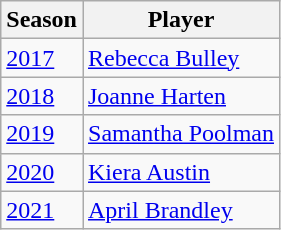<table class="wikitable collapsible">
<tr>
<th>Season</th>
<th>Player</th>
</tr>
<tr>
<td><a href='#'>2017</a></td>
<td><a href='#'>Rebecca Bulley</a></td>
</tr>
<tr>
<td><a href='#'>2018</a></td>
<td><a href='#'>Joanne Harten</a></td>
</tr>
<tr>
<td><a href='#'>2019</a></td>
<td><a href='#'>Samantha Poolman</a></td>
</tr>
<tr>
<td><a href='#'>2020</a></td>
<td><a href='#'>Kiera Austin</a></td>
</tr>
<tr>
<td><a href='#'>2021</a></td>
<td><a href='#'>April Brandley</a></td>
</tr>
</table>
